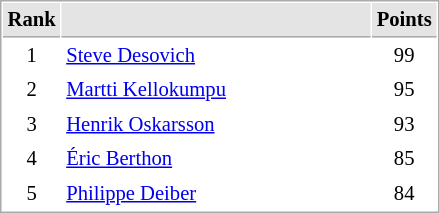<table cellspacing="1" cellpadding="3" style="border:1px solid #AAAAAA;font-size:86%">
<tr bgcolor="#E4E4E4">
<th style="border-bottom:1px solid #AAAAAA" width=10>Rank</th>
<th style="border-bottom:1px solid #AAAAAA" width=200></th>
<th style="border-bottom:1px solid #AAAAAA" width=20>Points</th>
</tr>
<tr>
<td align="center">1</td>
<td> <a href='#'>Steve Desovich</a></td>
<td align=center>99</td>
</tr>
<tr>
<td align="center">2</td>
<td> <a href='#'>Martti Kellokumpu</a></td>
<td align=center>95</td>
</tr>
<tr>
<td align="center">3</td>
<td> <a href='#'>Henrik Oskarsson</a></td>
<td align=center>93</td>
</tr>
<tr>
<td align="center">4</td>
<td> <a href='#'>Éric Berthon</a></td>
<td align=center>85</td>
</tr>
<tr>
<td align="center">5</td>
<td> <a href='#'>Philippe Deiber</a></td>
<td align=center>84</td>
</tr>
</table>
